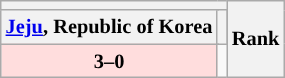<table class="wikitable" style="font-size:85%;">
<tr>
<th colspan=12></th>
<th rowspan=4>Rank</th>
</tr>
<tr>
<th colspan=4> <a href='#'>Jeju</a>, Republic of Korea</th>
<th></th>
</tr>
<tr align=center>
<td style="background:#ffdddd;"><strong>3–0</strong></td>
</tr>
</table>
